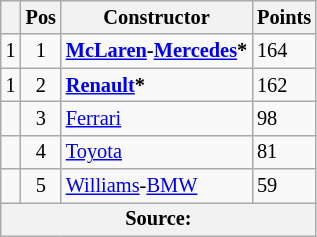<table class="wikitable" style="font-size: 85%;">
<tr>
<th></th>
<th>Pos</th>
<th>Constructor</th>
<th>Points</th>
</tr>
<tr>
<td> 1</td>
<td align="center">1</td>
<td> <strong><a href='#'>McLaren</a>-<a href='#'>Mercedes</a>*</strong></td>
<td>164</td>
</tr>
<tr>
<td> 1</td>
<td align="center">2</td>
<td> <strong><a href='#'>Renault</a>*</strong></td>
<td>162</td>
</tr>
<tr>
<td></td>
<td align="center">3</td>
<td> <a href='#'>Ferrari</a></td>
<td>98</td>
</tr>
<tr>
<td></td>
<td align="center">4</td>
<td> <a href='#'>Toyota</a></td>
<td>81</td>
</tr>
<tr>
<td></td>
<td align="center">5</td>
<td> <a href='#'>Williams</a>-<a href='#'>BMW</a></td>
<td>59</td>
</tr>
<tr>
<th colspan=4>Source: </th>
</tr>
</table>
